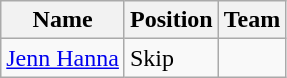<table class="wikitable">
<tr>
<th><strong>Name</strong></th>
<th><strong>Position</strong></th>
<th><strong>Team</strong></th>
</tr>
<tr>
<td><a href='#'>Jenn Hanna</a></td>
<td>Skip</td>
<td></td>
</tr>
</table>
